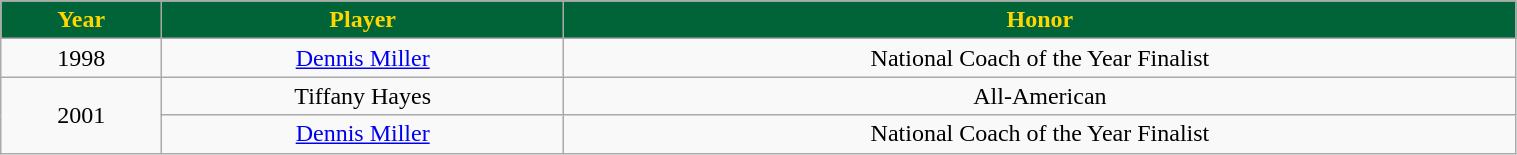<table class="wikitable" style="width:80%;">
<tr style="text-align:center; background:#006438; color:gold;">
<td><strong>Year</strong></td>
<td><strong>Player</strong></td>
<td><strong>Honor</strong></td>
</tr>
<tr style="text-align:center;" bgcolor="">
<td>1998</td>
<td><a href='#'>Dennis Miller</a></td>
<td>National Coach of the Year Finalist</td>
</tr>
<tr style="text-align:center;" bgcolor="">
<td rowspan="2">2001</td>
<td>Tiffany Hayes</td>
<td>All-American</td>
</tr>
<tr style="text-align:center;" bgcolor="">
<td><a href='#'>Dennis Miller</a></td>
<td>National Coach of the Year Finalist</td>
</tr>
</table>
